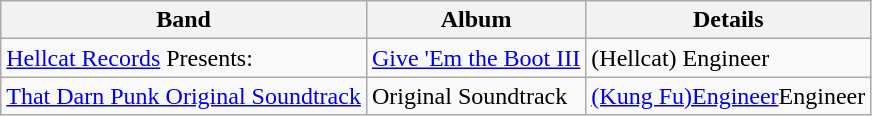<table class="wikitable" border="1">
<tr>
<th>Band</th>
<th>Album</th>
<th>Details</th>
</tr>
<tr>
<td><a href='#'>Hellcat Records</a> Presents:</td>
<td><a href='#'>Give 'Em the Boot III</a></td>
<td>(Hellcat) Engineer</td>
</tr>
<tr>
<td><a href='#'>That Darn Punk Original Soundtrack</a></td>
<td>Original Soundtrack</td>
<td><a href='#'>(Kung Fu)Engineer</a>Engineer</td>
</tr>
</table>
